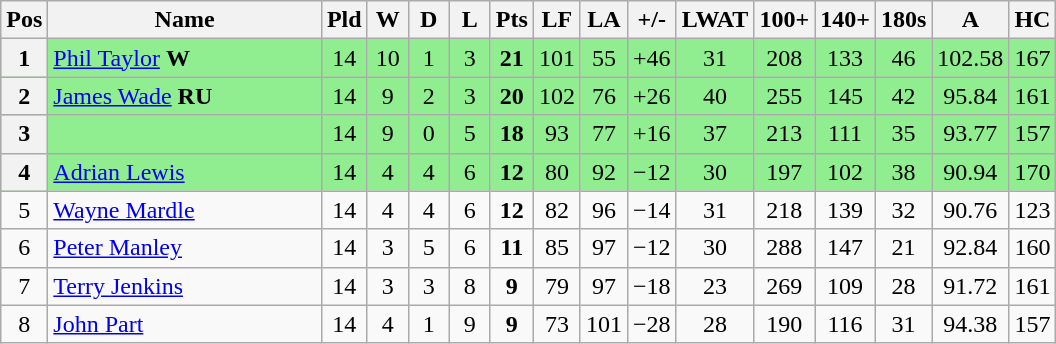<table class="wikitable" style="text-align:center;">
<tr>
<th width=20 abbr="Position">Pos</th>
<th width=175>Name</th>
<th width=20 abbr="Played">Pld</th>
<th width=20 abbr="Won">W</th>
<th width=20 abbr="Drawn">D</th>
<th width=20 abbr="Lost">L</th>
<th width=20 abbr="Points">Pts</th>
<th width=20 abbr="Legs For">LF</th>
<th width=20 abbr="Legs Against">LA</th>
<th width=20 abbr="Leg Difference">+/-</th>
<th width=20 abbr="Legs Won Against Throw">LWAT</th>
<th width=20 abbr="Tons">100+</th>
<th width=20 abbr="Ton Plus">140+</th>
<th width=20 abbr="Maximums">180s</th>
<th width=20 abbr="Average">A</th>
<th width=20 abbr="High Checkout">HC</th>
</tr>
<tr align=center bgcolor="lightgreen">
<th>1</th>
<td align="left"> <a href='#'>Phil Taylor</a> <strong>W</strong></td>
<td>14</td>
<td>10</td>
<td>1</td>
<td>3</td>
<td><strong>21</strong></td>
<td>101</td>
<td>55</td>
<td>+46</td>
<td>31</td>
<td>208</td>
<td>133</td>
<td>46</td>
<td>102.58</td>
<td>167</td>
</tr>
<tr align=center bgcolor="lightgreen">
<th>2</th>
<td align="left"> <a href='#'>James Wade</a> <strong>RU</strong></td>
<td>14</td>
<td>9</td>
<td>2</td>
<td>3</td>
<td><strong>20</strong></td>
<td>102</td>
<td>76</td>
<td>+26</td>
<td>40</td>
<td>255</td>
<td>145</td>
<td>42</td>
<td>95.84</td>
<td>161</td>
</tr>
<tr align=center bgcolor="lightgreen">
<th>3</th>
<td align="left"></td>
<td>14</td>
<td>9</td>
<td>0</td>
<td>5</td>
<td><strong>18</strong></td>
<td>93</td>
<td>77</td>
<td>+16</td>
<td>37</td>
<td>213</td>
<td>111</td>
<td>35</td>
<td>93.77</td>
<td>157</td>
</tr>
<tr align=center bgcolor="lightgreen">
<th>4</th>
<td align="left"> <a href='#'>Adrian Lewis</a></td>
<td>14</td>
<td>4</td>
<td>4</td>
<td>6</td>
<td><strong>12</strong></td>
<td>80</td>
<td>92</td>
<td>−12</td>
<td>30</td>
<td>197</td>
<td>102</td>
<td>38</td>
<td>90.94</td>
<td>170</td>
</tr>
<tr align=center>
<td>5</td>
<td align="left"> <a href='#'>Wayne Mardle</a></td>
<td>14</td>
<td>4</td>
<td>4</td>
<td>6</td>
<td><strong>12</strong></td>
<td>82</td>
<td>96</td>
<td>−14</td>
<td>31</td>
<td>218</td>
<td>139</td>
<td>32</td>
<td>90.76</td>
<td>123</td>
</tr>
<tr align=center>
<td>6</td>
<td align="left"> <a href='#'>Peter Manley</a></td>
<td>14</td>
<td>3</td>
<td>5</td>
<td>6</td>
<td><strong>11</strong></td>
<td>85</td>
<td>97</td>
<td>−12</td>
<td>30</td>
<td>288</td>
<td>147</td>
<td>21</td>
<td>92.84</td>
<td>160</td>
</tr>
<tr align=center>
<td>7</td>
<td align="left"> <a href='#'>Terry Jenkins</a></td>
<td>14</td>
<td>3</td>
<td>3</td>
<td>8</td>
<td><strong>9</strong></td>
<td>79</td>
<td>97</td>
<td>−18</td>
<td>23</td>
<td>269</td>
<td>109</td>
<td>28</td>
<td>91.72</td>
<td>161</td>
</tr>
<tr align=center>
<td>8</td>
<td align="left"> <a href='#'>John Part</a></td>
<td>14</td>
<td>4</td>
<td>1</td>
<td>9</td>
<td><strong>9</strong></td>
<td>73</td>
<td>101</td>
<td>−28</td>
<td>28</td>
<td>190</td>
<td>116</td>
<td>31</td>
<td>94.38</td>
<td>157</td>
</tr>
</table>
